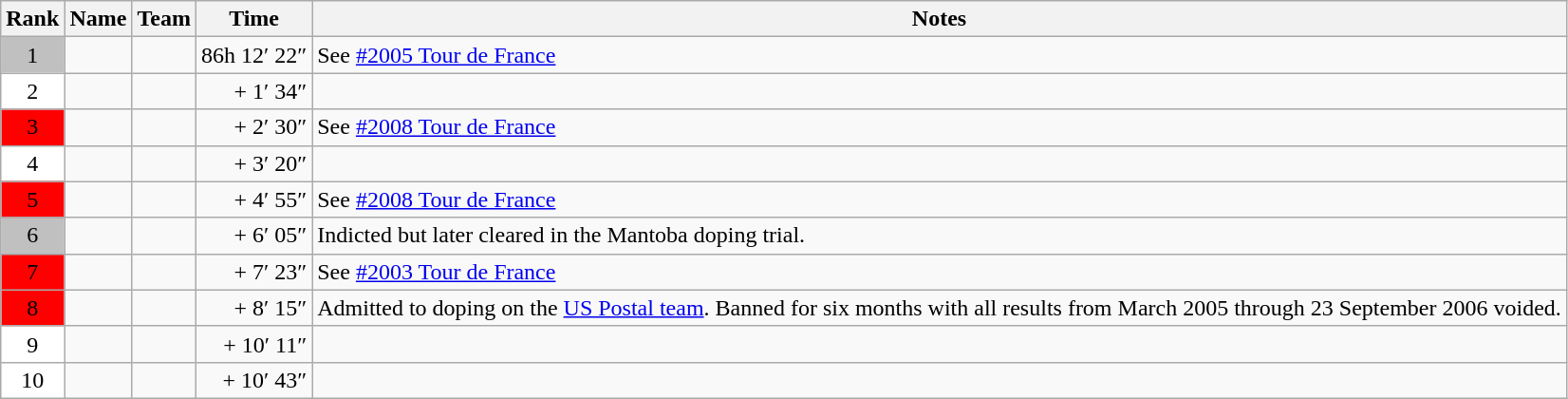<table class="wikitable">
<tr>
<th>Rank</th>
<th>Name</th>
<th>Team</th>
<th>Time</th>
<th>Notes</th>
</tr>
<tr>
<td style="text-align:center;background:silver">1</td>
<td nowrap> </td>
<td></td>
<td style="text-align:right;" nowrap>86h 12′ 22″</td>
<td>See <a href='#'>#2005 Tour de France</a></td>
</tr>
<tr>
<td style="text-align:center;background:white">2</td>
<td nowrap></td>
<td></td>
<td style="text-align:right;">+ 1′ 34″</td>
<td></td>
</tr>
<tr>
<td style="text-align:center;background:red">3</td>
<td nowrap></td>
<td></td>
<td style="text-align:right;">+ 2′ 30″</td>
<td>See <a href='#'>#2008 Tour de France</a></td>
</tr>
<tr>
<td style="text-align:center;background:white">4</td>
<td nowrap></td>
<td></td>
<td style="text-align:right;">+ 3′ 20″</td>
<td></td>
</tr>
<tr>
<td style="text-align:center;background:red">5</td>
<td nowrap> </td>
<td></td>
<td style="text-align:right;">+ 4′ 55″</td>
<td>See <a href='#'>#2008 Tour de France</a></td>
</tr>
<tr>
<td style="text-align:center;background:silver">6</td>
<td nowrap></td>
<td></td>
<td style="text-align:right;">+ 6′ 05″</td>
<td>Indicted but later cleared in the Mantoba doping trial.</td>
</tr>
<tr>
<td style="text-align:center;background:red">7</td>
<td nowrap></td>
<td></td>
<td style="text-align:right;">+ 7′ 23″</td>
<td>See <a href='#'>#2003 Tour de France</a></td>
</tr>
<tr>
<td style="text-align:center;background:red">8</td>
<td nowrap> </td>
<td></td>
<td style="text-align:right;">+ 8′ 15″</td>
<td>Admitted to doping on the <a href='#'>US Postal team</a>. Banned for six months with all results from March 2005 through 23 September 2006 voided.</td>
</tr>
<tr>
<td style="text-align:center;background:white">9</td>
<td nowrap></td>
<td></td>
<td style="text-align:right;">+ 10′ 11″</td>
<td></td>
</tr>
<tr>
<td style="text-align:center;background:white">10</td>
<td nowrap> </td>
<td></td>
<td style="text-align:right;">+ 10′ 43″</td>
<td></td>
</tr>
</table>
